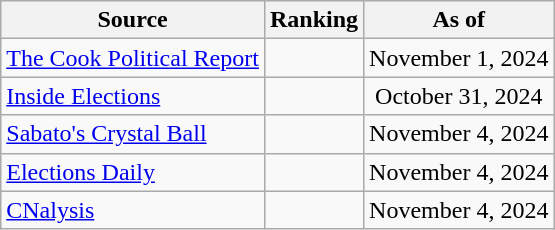<table class="wikitable" style="text-align:center">
<tr>
<th>Source</th>
<th>Ranking</th>
<th>As of</th>
</tr>
<tr>
<td align=left><a href='#'>The Cook Political Report</a></td>
<td></td>
<td>November 1, 2024</td>
</tr>
<tr>
<td align=left><a href='#'>Inside Elections</a></td>
<td></td>
<td>October 31, 2024</td>
</tr>
<tr>
<td align=left><a href='#'>Sabato's Crystal Ball</a></td>
<td></td>
<td>November 4, 2024</td>
</tr>
<tr>
<td align=left><a href='#'>Elections Daily</a></td>
<td></td>
<td>November 4, 2024</td>
</tr>
<tr>
<td align=left><a href='#'>CNalysis</a></td>
<td></td>
<td>November 4, 2024</td>
</tr>
</table>
